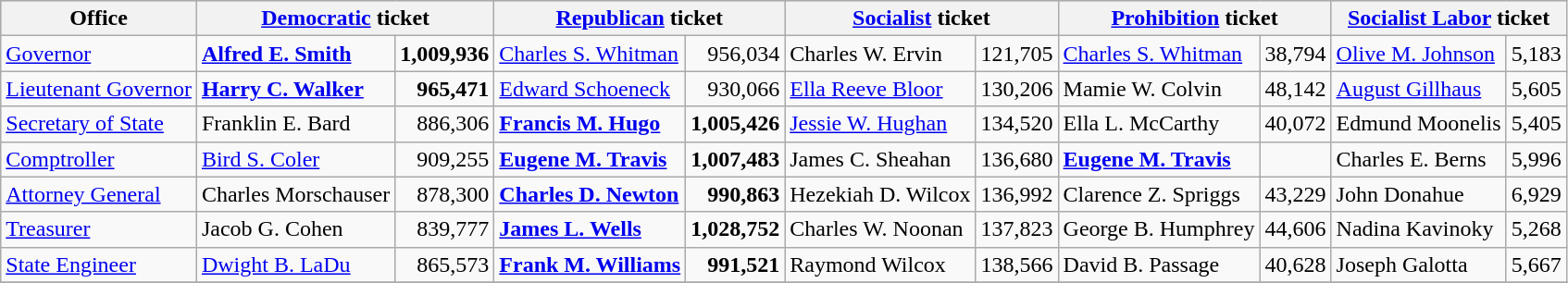<table class=wikitable>
<tr bgcolor=lightgrey>
<th>Office</th>
<th colspan="2" ><a href='#'>Democratic</a> ticket</th>
<th colspan="2" ><a href='#'>Republican</a> ticket</th>
<th colspan="2" ><a href='#'>Socialist</a> ticket</th>
<th colspan="2" ><a href='#'>Prohibition</a> ticket</th>
<th colspan="2" ><a href='#'>Socialist Labor</a> ticket</th>
</tr>
<tr>
<td><a href='#'>Governor</a></td>
<td><strong><a href='#'>Alfred E. Smith</a></strong></td>
<td align="right"><strong>1,009,936</strong></td>
<td><a href='#'>Charles S. Whitman</a></td>
<td align="right">956,034</td>
<td>Charles W. Ervin</td>
<td align="right">121,705</td>
<td><a href='#'>Charles S. Whitman</a></td>
<td align="right">38,794</td>
<td><a href='#'>Olive M. Johnson</a></td>
<td align="right">5,183</td>
</tr>
<tr>
<td><a href='#'>Lieutenant Governor</a></td>
<td><strong><a href='#'>Harry C. Walker</a></strong></td>
<td align="right"><strong>965,471</strong></td>
<td><a href='#'>Edward Schoeneck</a></td>
<td align="right">930,066</td>
<td><a href='#'>Ella Reeve Bloor</a></td>
<td align="right">130,206</td>
<td>Mamie W. Colvin</td>
<td align="right">48,142</td>
<td><a href='#'>August Gillhaus</a></td>
<td align="right">5,605</td>
</tr>
<tr>
<td><a href='#'>Secretary of State</a></td>
<td>Franklin E. Bard</td>
<td align="right">886,306</td>
<td><strong><a href='#'>Francis M. Hugo</a></strong></td>
<td align="right"><strong>1,005,426</strong></td>
<td><a href='#'>Jessie W. Hughan</a></td>
<td align="right">134,520</td>
<td>Ella L. McCarthy</td>
<td align="right">40,072</td>
<td>Edmund Moonelis</td>
<td align="right">5,405</td>
</tr>
<tr>
<td><a href='#'>Comptroller</a></td>
<td><a href='#'>Bird S. Coler</a></td>
<td align="right">909,255</td>
<td><strong><a href='#'>Eugene M. Travis</a></strong></td>
<td align="right"><strong>1,007,483</strong></td>
<td>James C. Sheahan</td>
<td align="right">136,680</td>
<td><strong><a href='#'>Eugene M. Travis</a></strong></td>
<td align="right"></td>
<td>Charles E. Berns</td>
<td align="right">5,996</td>
</tr>
<tr>
<td><a href='#'>Attorney General</a></td>
<td>Charles Morschauser</td>
<td align="right">878,300</td>
<td><strong><a href='#'>Charles D. Newton</a></strong></td>
<td align="right"><strong>990,863</strong></td>
<td>Hezekiah D. Wilcox</td>
<td align="right">136,992</td>
<td>Clarence Z. Spriggs</td>
<td align="right">43,229</td>
<td>John Donahue</td>
<td align="right">6,929</td>
</tr>
<tr>
<td><a href='#'>Treasurer</a></td>
<td>Jacob G. Cohen</td>
<td align="right">839,777</td>
<td><strong><a href='#'>James L. Wells</a></strong></td>
<td align="right"><strong>1,028,752</strong></td>
<td>Charles W. Noonan</td>
<td align="right">137,823</td>
<td>George B. Humphrey</td>
<td align="right">44,606</td>
<td>Nadina Kavinoky</td>
<td align="right">5,268</td>
</tr>
<tr>
<td><a href='#'>State Engineer</a></td>
<td><a href='#'>Dwight B. LaDu</a></td>
<td align="right">865,573</td>
<td><strong><a href='#'>Frank M. Williams</a></strong></td>
<td align="right"><strong>991,521</strong></td>
<td>Raymond Wilcox</td>
<td align=right">138,566</td>
<td>David B. Passage</td>
<td align="right">40,628</td>
<td>Joseph Galotta</td>
<td align="right">5,667</td>
</tr>
<tr>
</tr>
</table>
